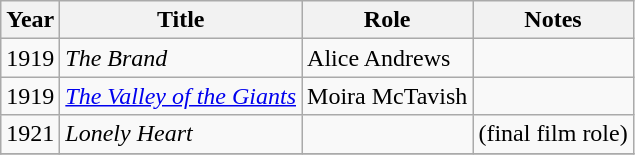<table class="wikitable sortable">
<tr>
<th>Year</th>
<th>Title</th>
<th>Role</th>
<th class="unsortable">Notes</th>
</tr>
<tr>
<td>1919</td>
<td><em>The Brand</em></td>
<td>Alice Andrews</td>
<td></td>
</tr>
<tr>
<td>1919</td>
<td><em><a href='#'>The Valley of the Giants</a></em></td>
<td>Moira McTavish</td>
<td></td>
</tr>
<tr>
<td>1921</td>
<td><em>Lonely Heart</em></td>
<td></td>
<td>(final film role)</td>
</tr>
<tr>
</tr>
</table>
